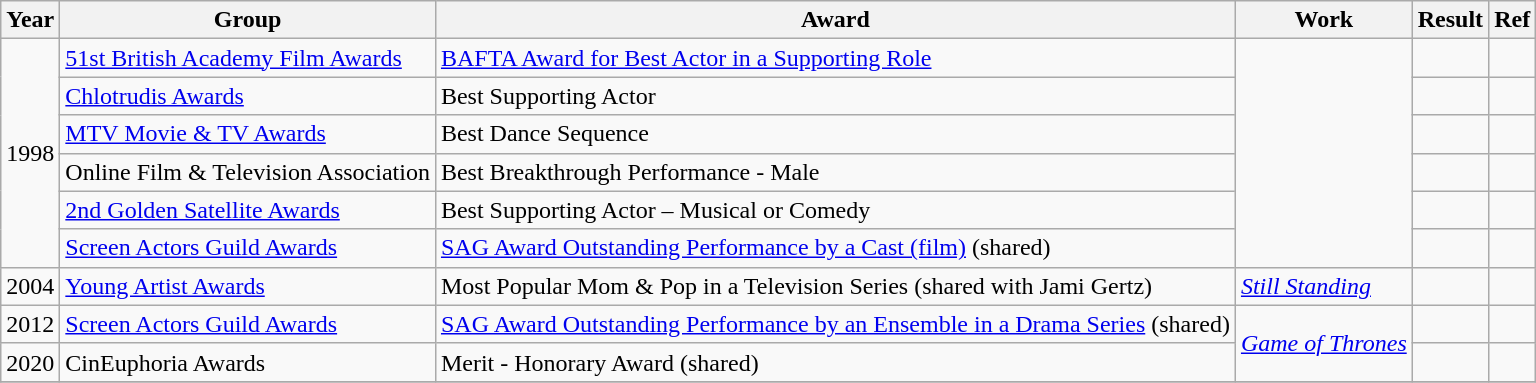<table class="wikitable unsortable">
<tr>
<th>Year</th>
<th>Group</th>
<th>Award</th>
<th>Work</th>
<th>Result</th>
<th>Ref</th>
</tr>
<tr>
<td rowspan="6">1998</td>
<td><a href='#'>51st British Academy Film Awards</a></td>
<td><a href='#'>BAFTA Award for Best Actor in a Supporting Role</a></td>
<td rowspan="6"><em></em></td>
<td></td>
<td></td>
</tr>
<tr>
<td><a href='#'>Chlotrudis Awards</a></td>
<td>Best Supporting Actor</td>
<td></td>
<td></td>
</tr>
<tr>
<td><a href='#'>MTV Movie & TV Awards</a></td>
<td>Best Dance Sequence</td>
<td></td>
<td></td>
</tr>
<tr>
<td>Online Film & Television Association</td>
<td>Best Breakthrough Performance - Male</td>
<td></td>
<td></td>
</tr>
<tr>
<td><a href='#'>2nd Golden Satellite Awards</a></td>
<td>Best Supporting Actor – Musical or Comedy</td>
<td></td>
<td></td>
</tr>
<tr>
<td><a href='#'>Screen Actors Guild Awards</a></td>
<td><a href='#'>SAG Award Outstanding Performance by a Cast (film)</a> (shared)</td>
<td></td>
<td></td>
</tr>
<tr>
<td>2004</td>
<td><a href='#'>Young Artist Awards</a></td>
<td>Most Popular Mom & Pop in a Television Series (shared with Jami Gertz)</td>
<td><em><a href='#'>Still Standing</a></em></td>
<td></td>
<td></td>
</tr>
<tr>
<td>2012</td>
<td><a href='#'>Screen Actors Guild Awards</a></td>
<td><a href='#'>SAG Award Outstanding Performance by an Ensemble in a Drama Series</a> (shared)</td>
<td rowspan="2"><em><a href='#'>Game of Thrones</a></em></td>
<td></td>
<td></td>
</tr>
<tr>
<td>2020</td>
<td>CinEuphoria Awards</td>
<td>Merit - Honorary Award (shared)</td>
<td></td>
<td></td>
</tr>
<tr>
</tr>
</table>
